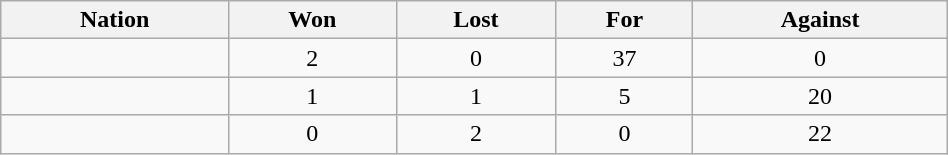<table class="wikitable" border="1" style="text-align: center; width:50%">
<tr>
<th>Nation</th>
<th>Won</th>
<th>Lost</th>
<th>For</th>
<th>Against</th>
</tr>
<tr>
<td align=left></td>
<td>2</td>
<td>0</td>
<td>37</td>
<td>0</td>
</tr>
<tr>
<td align=left></td>
<td>1</td>
<td>1</td>
<td>5</td>
<td>20</td>
</tr>
<tr>
<td align=left></td>
<td>0</td>
<td>2</td>
<td>0</td>
<td>22</td>
</tr>
</table>
